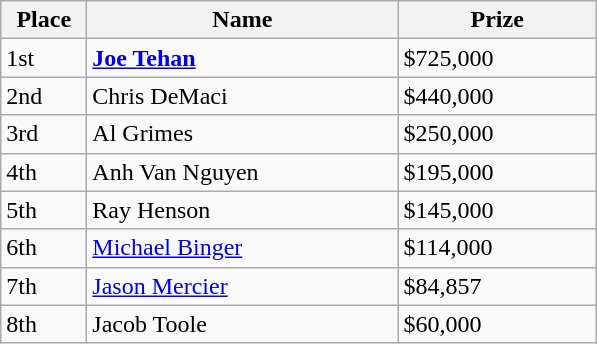<table class="wikitable">
<tr>
<th width="50">Place</th>
<th width="200">Name</th>
<th width="125">Prize</th>
</tr>
<tr>
<td>1st</td>
<td> <strong><a href='#'>Joe Tehan</a></strong></td>
<td>$725,000</td>
</tr>
<tr>
<td>2nd</td>
<td> Chris DeMaci</td>
<td>$440,000</td>
</tr>
<tr>
<td>3rd</td>
<td> Al Grimes</td>
<td>$250,000</td>
</tr>
<tr>
<td>4th</td>
<td> Anh Van Nguyen</td>
<td>$195,000</td>
</tr>
<tr>
<td>5th</td>
<td> Ray Henson</td>
<td>$145,000</td>
</tr>
<tr>
<td>6th</td>
<td> <a href='#'>Michael Binger</a></td>
<td>$114,000</td>
</tr>
<tr>
<td>7th</td>
<td> <a href='#'>Jason Mercier</a></td>
<td>$84,857</td>
</tr>
<tr>
<td>8th</td>
<td> Jacob Toole</td>
<td>$60,000</td>
</tr>
</table>
